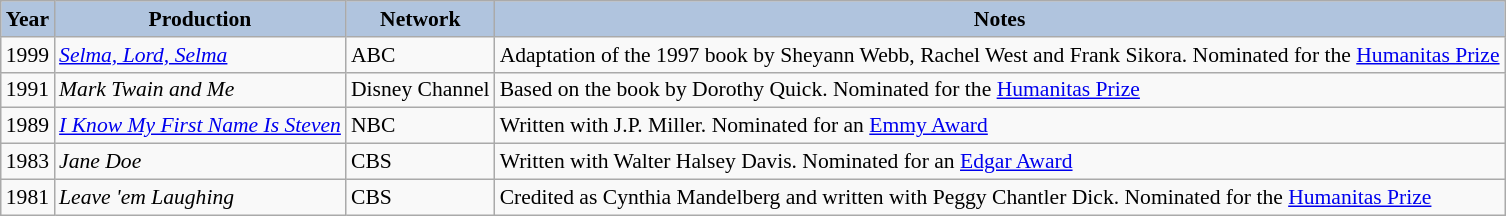<table class="wikitable" style="font-size:90%;">
<tr>
<th style="background:#B0C4DE;">Year</th>
<th style="background:#B0C4DE;">Production</th>
<th style="background:#B0C4DE;">Network</th>
<th style="background:#B0C4DE;">Notes</th>
</tr>
<tr>
<td>1999</td>
<td><em><a href='#'>Selma, Lord, Selma</a></em></td>
<td>ABC</td>
<td>Adaptation of the 1997 book by Sheyann Webb, Rachel West and Frank Sikora.  Nominated for the <a href='#'>Humanitas Prize</a></td>
</tr>
<tr>
<td>1991</td>
<td><em>Mark Twain and Me</em></td>
<td>Disney Channel</td>
<td>Based on the book by Dorothy Quick.  Nominated for the <a href='#'>Humanitas Prize</a></td>
</tr>
<tr>
<td>1989</td>
<td><em><a href='#'>I Know My First Name Is Steven</a></em></td>
<td>NBC</td>
<td>Written with J.P. Miller.  Nominated for an <a href='#'>Emmy Award</a></td>
</tr>
<tr>
<td>1983</td>
<td><em>Jane Doe</em></td>
<td>CBS</td>
<td>Written with Walter Halsey Davis.  Nominated for an <a href='#'>Edgar Award</a></td>
</tr>
<tr>
<td>1981</td>
<td><em>Leave 'em Laughing</em></td>
<td>CBS</td>
<td>Credited as Cynthia Mandelberg and written with Peggy Chantler Dick.  Nominated for the <a href='#'>Humanitas Prize</a></td>
</tr>
</table>
